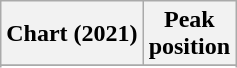<table class="wikitable sortable plainrowheaders" style="text-align:center">
<tr>
<th scope="col">Chart (2021)</th>
<th scope="col">Peak<br>position</th>
</tr>
<tr>
</tr>
<tr>
</tr>
<tr>
</tr>
<tr>
</tr>
<tr>
</tr>
<tr>
</tr>
<tr>
</tr>
<tr>
</tr>
<tr>
</tr>
<tr>
</tr>
<tr>
</tr>
<tr>
</tr>
<tr>
</tr>
</table>
